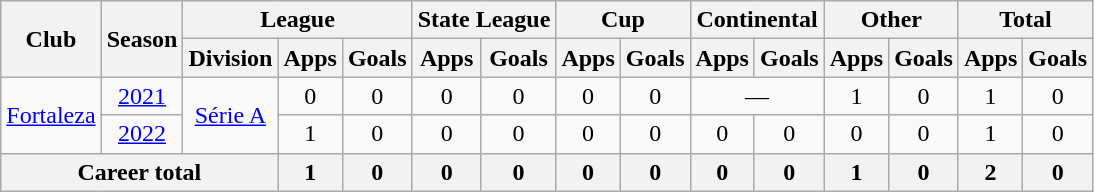<table class="wikitable" style="text-align: center">
<tr>
<th rowspan="2">Club</th>
<th rowspan="2">Season</th>
<th colspan="3">League</th>
<th colspan="2">State League</th>
<th colspan="2">Cup</th>
<th colspan="2">Continental</th>
<th colspan="2">Other</th>
<th colspan="2">Total</th>
</tr>
<tr>
<th>Division</th>
<th>Apps</th>
<th>Goals</th>
<th>Apps</th>
<th>Goals</th>
<th>Apps</th>
<th>Goals</th>
<th>Apps</th>
<th>Goals</th>
<th>Apps</th>
<th>Goals</th>
<th>Apps</th>
<th>Goals</th>
</tr>
<tr>
<td rowspan="2"><a href='#'>Fortaleza</a></td>
<td><a href='#'>2021</a></td>
<td rowspan="2"><a href='#'>Série A</a></td>
<td>0</td>
<td>0</td>
<td>0</td>
<td>0</td>
<td>0</td>
<td>0</td>
<td colspan="2">—</td>
<td>1</td>
<td>0</td>
<td>1</td>
<td>0</td>
</tr>
<tr>
<td><a href='#'>2022</a></td>
<td>1</td>
<td>0</td>
<td>0</td>
<td>0</td>
<td>0</td>
<td>0</td>
<td>0</td>
<td>0</td>
<td>0</td>
<td>0</td>
<td>1</td>
<td>0</td>
</tr>
<tr>
<th colspan="3">Career total</th>
<th>1</th>
<th>0</th>
<th>0</th>
<th>0</th>
<th>0</th>
<th>0</th>
<th>0</th>
<th>0</th>
<th>1</th>
<th>0</th>
<th>2</th>
<th>0</th>
</tr>
</table>
